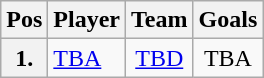<table class="wikitable">
<tr>
<th align="center">Pos</th>
<th align="center">Player</th>
<th align="center">Team</th>
<th align="center">Goals</th>
</tr>
<tr>
<th align="center">1.</th>
<td>  <a href='#'>TBA</a></td>
<td align="center"><a href='#'>TBD</a></td>
<td align="center">TBA</td>
</tr>
</table>
